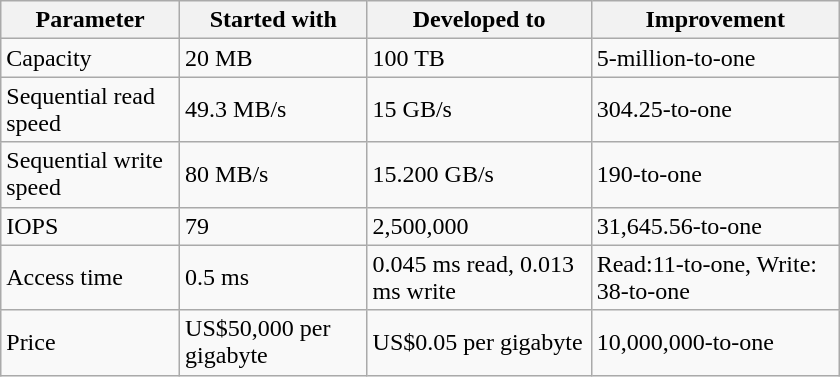<table class="wikitable floatright" style="max-width: 35em;">
<tr>
<th>Parameter</th>
<th>Started with</th>
<th>Developed to</th>
<th>Improvement</th>
</tr>
<tr>
<td>Capacity</td>
<td>20 MB</td>
<td>100 TB </td>
<td>5-million-to-one</td>
</tr>
<tr>
<td>Sequential read speed</td>
<td>49.3 MB/s</td>
<td>15 GB/s</td>
<td>304.25-to-one</td>
</tr>
<tr>
<td>Sequential write speed</td>
<td>80 MB/s</td>
<td>15.200 GB/s</td>
<td>190-to-one</td>
</tr>
<tr>
<td>IOPS</td>
<td>79</td>
<td>2,500,000</td>
<td>31,645.56-to-one</td>
</tr>
<tr>
<td>Access time</td>
<td>0.5 ms</td>
<td>0.045 ms read, 0.013 ms write </td>
<td>Read:11-to-one, Write: 38-to-one</td>
</tr>
<tr>
<td>Price</td>
<td>US$50,000 per gigabyte</td>
<td>US$0.05 per gigabyte</td>
<td>10,000,000-to-one</td>
</tr>
</table>
